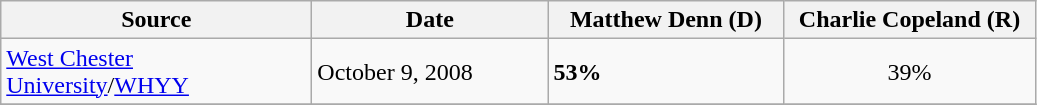<table class="wikitable sortable">
<tr>
<th width=200px>Source</th>
<th width=150px>Date</th>
<th width=150px>Matthew Denn (D)</th>
<th width=160px>Charlie Copeland (R)</th>
</tr>
<tr>
<td><a href='#'>West Chester University</a>/<a href='#'>WHYY</a></td>
<td>October 9, 2008</td>
<td><strong>53%</strong></td>
<td align=center>39%</td>
</tr>
<tr>
</tr>
</table>
